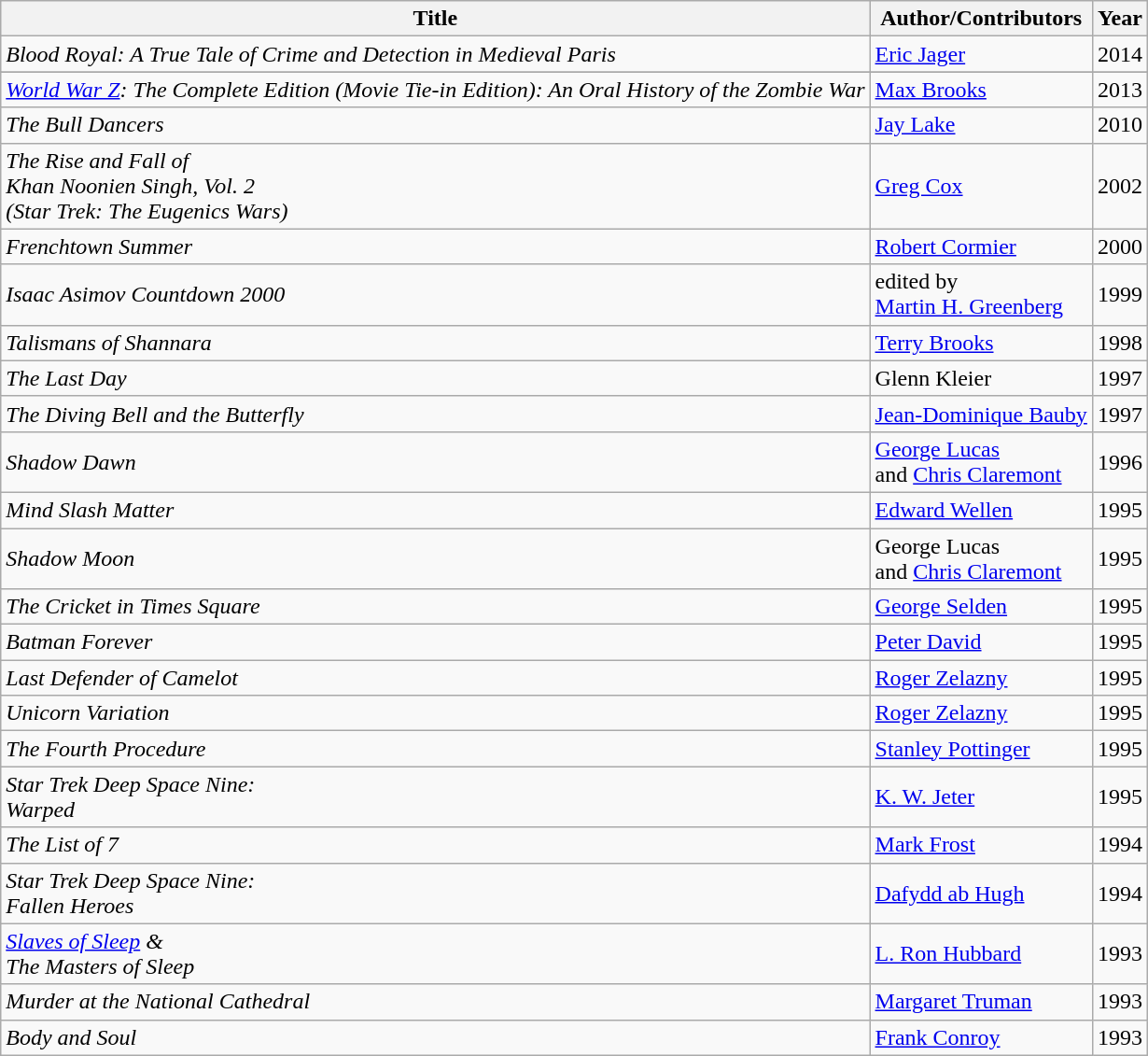<table class="wikitable sortable">
<tr>
<th>Title</th>
<th>Author/Contributors</th>
<th>Year</th>
</tr>
<tr>
<td><em>Blood Royal: A True Tale of Crime and Detection in Medieval Paris</em></td>
<td><a href='#'>Eric Jager</a></td>
<td>2014</td>
</tr>
<tr>
</tr>
<tr>
<td><em><a href='#'>World War Z</a>: The Complete Edition (Movie Tie-in Edition): An Oral History of the Zombie War</em></td>
<td><a href='#'>Max Brooks</a></td>
<td>2013</td>
</tr>
<tr>
<td data-sort-value="Bull Dancers, The"><em>The Bull Dancers</em></td>
<td><a href='#'>Jay Lake</a></td>
<td>2010</td>
</tr>
<tr>
<td data-sort-value="Rise and Fall of Khan Noonien Singh, The"><em>The Rise and Fall of<br>Khan Noonien Singh, Vol. 2<br>(Star Trek: The Eugenics Wars)</em></td>
<td><a href='#'>Greg Cox</a></td>
<td>2002</td>
</tr>
<tr>
<td><em>Frenchtown Summer</em></td>
<td><a href='#'>Robert Cormier</a></td>
<td>2000</td>
</tr>
<tr>
<td><em>Isaac Asimov Countdown 2000</em></td>
<td>edited by<br><a href='#'>Martin H. Greenberg</a></td>
<td>1999</td>
</tr>
<tr>
<td><em>Talismans of Shannara</em></td>
<td><a href='#'>Terry Brooks</a></td>
<td>1998</td>
</tr>
<tr>
<td data-sort-value="Last Day, The"><em>The Last Day</em></td>
<td>Glenn Kleier</td>
<td>1997</td>
</tr>
<tr>
<td data-sort-value="Diving Bell and the Butterfly, The"><em>The Diving Bell and the Butterfly</em></td>
<td><a href='#'>Jean-Dominique Bauby</a></td>
<td>1997</td>
</tr>
<tr>
<td><em>Shadow Dawn</em></td>
<td><a href='#'>George Lucas</a><br>and <a href='#'>Chris Claremont</a></td>
<td>1996</td>
</tr>
<tr>
<td><em>Mind Slash Matter</em></td>
<td><a href='#'>Edward Wellen</a></td>
<td>1995</td>
</tr>
<tr>
<td><em>Shadow Moon</em></td>
<td>George Lucas<br>and <a href='#'>Chris Claremont</a></td>
<td>1995</td>
</tr>
<tr>
<td data-sort-value="Cricket in Times Square, The"><em>The Cricket in Times Square</em></td>
<td><a href='#'>George Selden</a></td>
<td>1995</td>
</tr>
<tr>
<td><em>Batman Forever</em></td>
<td><a href='#'>Peter David</a></td>
<td>1995</td>
</tr>
<tr>
<td><em>Last Defender of Camelot</em></td>
<td><a href='#'>Roger Zelazny</a></td>
<td>1995</td>
</tr>
<tr>
<td><em>Unicorn Variation</em></td>
<td><a href='#'>Roger Zelazny</a></td>
<td>1995</td>
</tr>
<tr>
<td data-sort-value="Fourth Procedure, The"><em>The Fourth Procedure</em></td>
<td><a href='#'>Stanley Pottinger</a></td>
<td>1995</td>
</tr>
<tr>
<td><em>Star Trek Deep Space Nine:<br>Warped</em></td>
<td><a href='#'>K. W. Jeter</a></td>
<td>1995</td>
</tr>
<tr>
<td data-sort-value="List of 7, The"><em>The List of 7</em></td>
<td><a href='#'>Mark Frost</a></td>
<td>1994</td>
</tr>
<tr>
<td><em>Star Trek Deep Space Nine:<br>Fallen Heroes</em></td>
<td><a href='#'>Dafydd ab Hugh</a></td>
<td>1994</td>
</tr>
<tr>
<td><em><a href='#'>Slaves of Sleep</a> &</em><br><em>The Masters of Sleep</em></td>
<td><a href='#'>L. Ron Hubbard</a></td>
<td>1993</td>
</tr>
<tr>
<td><em>Murder at the National Cathedral</em></td>
<td><a href='#'>Margaret Truman</a></td>
<td>1993</td>
</tr>
<tr>
<td><em>Body and Soul</em></td>
<td><a href='#'>Frank Conroy</a></td>
<td>1993</td>
</tr>
</table>
